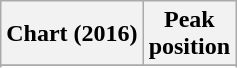<table class="wikitable sortable plainrowheaders" style="text-align:center">
<tr>
<th scope="col">Chart (2016)</th>
<th scope="col">Peak<br> position</th>
</tr>
<tr>
</tr>
<tr>
</tr>
<tr>
</tr>
</table>
